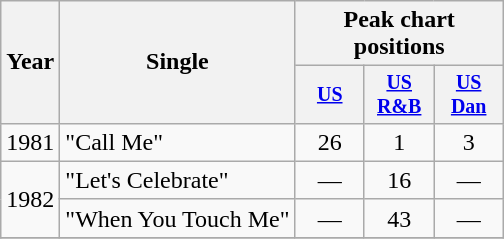<table class="wikitable" style="text-align:center;">
<tr>
<th rowspan="2">Year</th>
<th rowspan="2">Single</th>
<th colspan="3">Peak chart positions</th>
</tr>
<tr style="font-size:smaller;">
<th width="40"><a href='#'>US</a><br></th>
<th width="40"><a href='#'>US<br>R&B</a><br></th>
<th width="40"><a href='#'>US<br>Dan</a><br></th>
</tr>
<tr>
<td rowspan="1">1981</td>
<td align="left">"Call Me"</td>
<td>26</td>
<td>1</td>
<td>3</td>
</tr>
<tr>
<td rowspan="2">1982</td>
<td align="left">"Let's Celebrate"</td>
<td>—</td>
<td>16</td>
<td>—</td>
</tr>
<tr>
<td align="left">"When You Touch Me"</td>
<td>—</td>
<td>43</td>
<td>—</td>
</tr>
<tr>
</tr>
</table>
